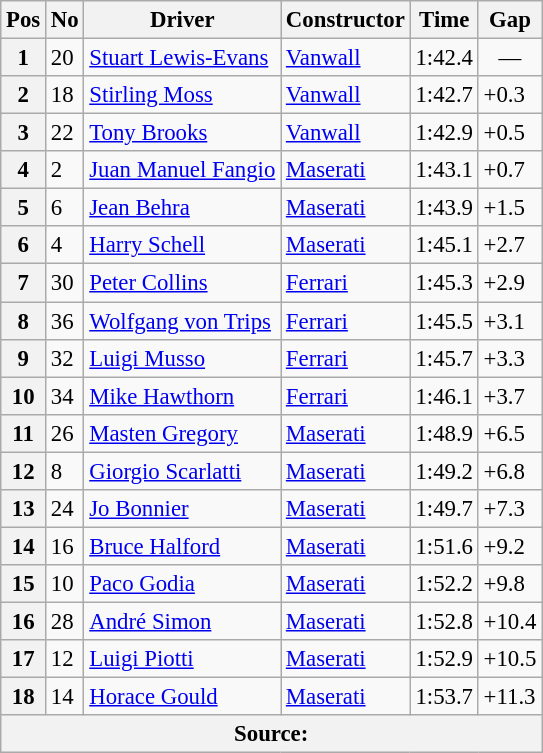<table class="wikitable sortable" style="font-size: 95%">
<tr>
<th>Pos</th>
<th>No</th>
<th>Driver</th>
<th>Constructor</th>
<th>Time</th>
<th>Gap</th>
</tr>
<tr>
<th>1</th>
<td>20</td>
<td> <a href='#'>Stuart Lewis-Evans</a></td>
<td><a href='#'>Vanwall</a></td>
<td>1:42.4</td>
<td align="center">—</td>
</tr>
<tr>
<th>2</th>
<td>18</td>
<td> <a href='#'>Stirling Moss</a></td>
<td><a href='#'>Vanwall</a></td>
<td>1:42.7</td>
<td>+0.3</td>
</tr>
<tr>
<th>3</th>
<td>22</td>
<td> <a href='#'>Tony Brooks</a></td>
<td><a href='#'>Vanwall</a></td>
<td>1:42.9</td>
<td>+0.5</td>
</tr>
<tr>
<th>4</th>
<td>2</td>
<td> <a href='#'>Juan Manuel Fangio</a></td>
<td><a href='#'>Maserati</a></td>
<td>1:43.1</td>
<td>+0.7</td>
</tr>
<tr>
<th>5</th>
<td>6</td>
<td> <a href='#'>Jean Behra</a></td>
<td><a href='#'>Maserati</a></td>
<td>1:43.9</td>
<td>+1.5</td>
</tr>
<tr>
<th>6</th>
<td>4</td>
<td> <a href='#'>Harry Schell</a></td>
<td><a href='#'>Maserati</a></td>
<td>1:45.1</td>
<td>+2.7</td>
</tr>
<tr>
<th>7</th>
<td>30</td>
<td> <a href='#'>Peter Collins</a></td>
<td><a href='#'>Ferrari</a></td>
<td>1:45.3</td>
<td>+2.9</td>
</tr>
<tr>
<th>8</th>
<td>36</td>
<td> <a href='#'>Wolfgang von Trips</a></td>
<td><a href='#'>Ferrari</a></td>
<td>1:45.5</td>
<td>+3.1</td>
</tr>
<tr>
<th>9</th>
<td>32</td>
<td> <a href='#'>Luigi Musso</a></td>
<td><a href='#'>Ferrari</a></td>
<td>1:45.7</td>
<td>+3.3</td>
</tr>
<tr>
<th>10</th>
<td>34</td>
<td> <a href='#'>Mike Hawthorn</a></td>
<td><a href='#'>Ferrari</a></td>
<td>1:46.1</td>
<td>+3.7</td>
</tr>
<tr>
<th>11</th>
<td>26</td>
<td> <a href='#'>Masten Gregory</a></td>
<td><a href='#'>Maserati</a></td>
<td>1:48.9</td>
<td>+6.5</td>
</tr>
<tr>
<th>12</th>
<td>8</td>
<td> <a href='#'>Giorgio Scarlatti</a></td>
<td><a href='#'>Maserati</a></td>
<td>1:49.2</td>
<td>+6.8</td>
</tr>
<tr>
<th>13</th>
<td>24</td>
<td> <a href='#'>Jo Bonnier</a></td>
<td><a href='#'>Maserati</a></td>
<td>1:49.7</td>
<td>+7.3</td>
</tr>
<tr>
<th>14</th>
<td>16</td>
<td> <a href='#'>Bruce Halford</a></td>
<td><a href='#'>Maserati</a></td>
<td>1:51.6</td>
<td>+9.2</td>
</tr>
<tr>
<th>15</th>
<td>10</td>
<td> <a href='#'>Paco Godia</a></td>
<td><a href='#'>Maserati</a></td>
<td>1:52.2</td>
<td>+9.8</td>
</tr>
<tr>
<th>16</th>
<td>28</td>
<td> <a href='#'>André Simon</a></td>
<td><a href='#'>Maserati</a></td>
<td>1:52.8</td>
<td>+10.4</td>
</tr>
<tr>
<th>17</th>
<td>12</td>
<td> <a href='#'>Luigi Piotti</a></td>
<td><a href='#'>Maserati</a></td>
<td>1:52.9</td>
<td>+10.5</td>
</tr>
<tr>
<th>18</th>
<td>14</td>
<td> <a href='#'>Horace Gould</a></td>
<td><a href='#'>Maserati</a></td>
<td>1:53.7</td>
<td>+11.3</td>
</tr>
<tr>
<th colspan="6">Source:</th>
</tr>
</table>
